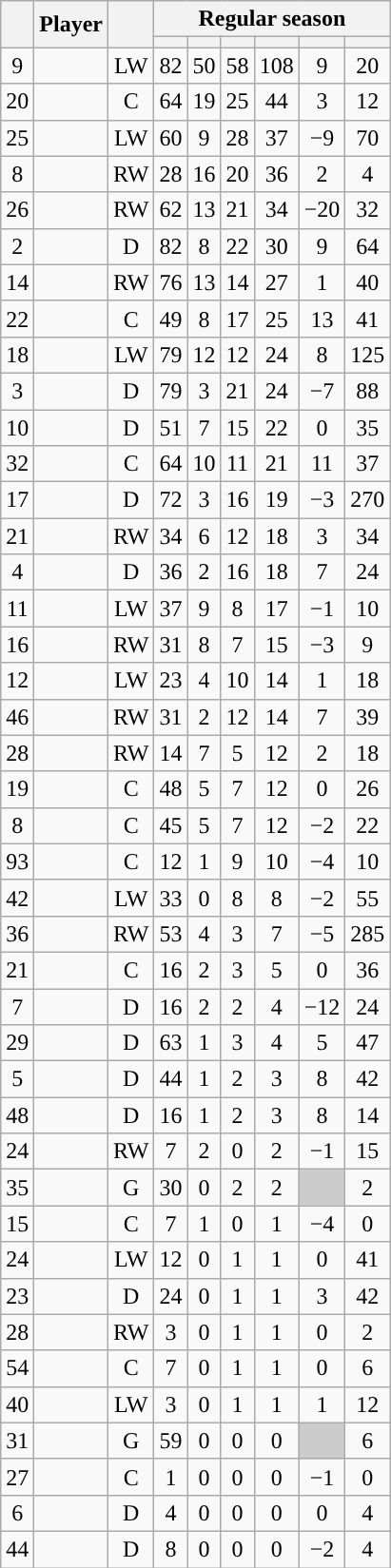<table class="wikitable sortable plainrowheaders" style="text-align:center;">
<tr>
<th scope="col" data-sort-type="number" rowspan="2"></th>
<th scope="col" rowspan="2">Player</th>
<th scope="col" rowspan="2"></th>
<th scope=colgroup colspan=6>Regular season</th>
</tr>
<tr>
<th scope="col" data-sort-type="number"></th>
<th scope="col" data-sort-type="number"></th>
<th scope="col" data-sort-type="number"></th>
<th scope="col" data-sort-type="number"></th>
<th scope="col" data-sort-type="number"></th>
<th scope="col" data-sort-type="number"></th>
</tr>
<tr>
<td scope="row">9</td>
<td align="left"></td>
<td>LW</td>
<td>82</td>
<td>50</td>
<td>58</td>
<td>108</td>
<td>9</td>
<td>20</td>
</tr>
<tr>
<td scope="row">20</td>
<td align="left"></td>
<td>C</td>
<td>64</td>
<td>19</td>
<td>25</td>
<td>44</td>
<td>3</td>
<td>12</td>
</tr>
<tr>
<td scope="row">25</td>
<td align="left"></td>
<td>LW</td>
<td>60</td>
<td>9</td>
<td>28</td>
<td>37</td>
<td>−9</td>
<td>70</td>
</tr>
<tr>
<td scope="row">8</td>
<td align="left"></td>
<td>RW</td>
<td>28</td>
<td>16</td>
<td>20</td>
<td>36</td>
<td>2</td>
<td>4</td>
</tr>
<tr>
<td scope="row">26</td>
<td align="left"></td>
<td>RW</td>
<td>62</td>
<td>13</td>
<td>21</td>
<td>34</td>
<td>−20</td>
<td>32</td>
</tr>
<tr>
<td scope="row">2</td>
<td align="left"></td>
<td>D</td>
<td>82</td>
<td>8</td>
<td>22</td>
<td>30</td>
<td>9</td>
<td>64</td>
</tr>
<tr>
<td scope="row">14</td>
<td align="left"></td>
<td>RW</td>
<td>76</td>
<td>13</td>
<td>14</td>
<td>27</td>
<td>1</td>
<td>40</td>
</tr>
<tr>
<td scope="row">22</td>
<td align="left"></td>
<td>C</td>
<td>49</td>
<td>8</td>
<td>17</td>
<td>25</td>
<td>13</td>
<td>41</td>
</tr>
<tr>
<td scope="row">18</td>
<td align="left"></td>
<td>LW</td>
<td>79</td>
<td>12</td>
<td>12</td>
<td>24</td>
<td>8</td>
<td>125</td>
</tr>
<tr>
<td scope="row">3</td>
<td align="left"></td>
<td>D</td>
<td>79</td>
<td>3</td>
<td>21</td>
<td>24</td>
<td>−7</td>
<td>88</td>
</tr>
<tr>
<td scope="row">10</td>
<td align="left"></td>
<td>D</td>
<td>51</td>
<td>7</td>
<td>15</td>
<td>22</td>
<td>0</td>
<td>35</td>
</tr>
<tr>
<td scope="row">32</td>
<td align="left"></td>
<td>C</td>
<td>64</td>
<td>10</td>
<td>11</td>
<td>21</td>
<td>11</td>
<td>37</td>
</tr>
<tr>
<td scope="row">17</td>
<td align="left"></td>
<td>D</td>
<td>72</td>
<td>3</td>
<td>16</td>
<td>19</td>
<td>−3</td>
<td>270</td>
</tr>
<tr>
<td scope="row">21</td>
<td align="left"></td>
<td>RW</td>
<td>34</td>
<td>6</td>
<td>12</td>
<td>18</td>
<td>3</td>
<td>34</td>
</tr>
<tr>
<td scope="row">4</td>
<td align="left"></td>
<td>D</td>
<td>36</td>
<td>2</td>
<td>16</td>
<td>18</td>
<td>7</td>
<td>24</td>
</tr>
<tr>
<td scope="row">11</td>
<td align="left"></td>
<td>LW</td>
<td>37</td>
<td>9</td>
<td>8</td>
<td>17</td>
<td>−1</td>
<td>10</td>
</tr>
<tr>
<td scope="row">16</td>
<td align="left"></td>
<td>RW</td>
<td>31</td>
<td>8</td>
<td>7</td>
<td>15</td>
<td>−3</td>
<td>9</td>
</tr>
<tr>
<td scope="row">12</td>
<td align="left"></td>
<td>LW</td>
<td>23</td>
<td>4</td>
<td>10</td>
<td>14</td>
<td>1</td>
<td>18</td>
</tr>
<tr>
<td scope="row">46</td>
<td align="left"></td>
<td>RW</td>
<td>31</td>
<td>2</td>
<td>12</td>
<td>14</td>
<td>7</td>
<td>39</td>
</tr>
<tr>
<td scope="row">28</td>
<td align="left"></td>
<td>RW</td>
<td>14</td>
<td>7</td>
<td>5</td>
<td>12</td>
<td>2</td>
<td>18</td>
</tr>
<tr>
<td scope="row">19</td>
<td align="left"></td>
<td>C</td>
<td>48</td>
<td>5</td>
<td>7</td>
<td>12</td>
<td>0</td>
<td>26</td>
</tr>
<tr>
<td scope="row">8</td>
<td align="left"></td>
<td>C</td>
<td>45</td>
<td>5</td>
<td>7</td>
<td>12</td>
<td>−2</td>
<td>22</td>
</tr>
<tr>
<td scope="row">93</td>
<td align="left"></td>
<td>C</td>
<td>12</td>
<td>1</td>
<td>9</td>
<td>10</td>
<td>−4</td>
<td>10</td>
</tr>
<tr>
<td scope="row">42</td>
<td align="left"></td>
<td>LW</td>
<td>33</td>
<td>0</td>
<td>8</td>
<td>8</td>
<td>−2</td>
<td>55</td>
</tr>
<tr>
<td scope="row">36</td>
<td align="left"></td>
<td>RW</td>
<td>53</td>
<td>4</td>
<td>3</td>
<td>7</td>
<td>−5</td>
<td>285</td>
</tr>
<tr>
<td scope="row">21</td>
<td align="left"></td>
<td>C</td>
<td>16</td>
<td>2</td>
<td>3</td>
<td>5</td>
<td>0</td>
<td>36</td>
</tr>
<tr>
<td scope="row">7</td>
<td align="left"></td>
<td>D</td>
<td>16</td>
<td>2</td>
<td>2</td>
<td>4</td>
<td>−12</td>
<td>24</td>
</tr>
<tr>
<td scope="row">29</td>
<td align="left"></td>
<td>D</td>
<td>63</td>
<td>1</td>
<td>3</td>
<td>4</td>
<td>5</td>
<td>47</td>
</tr>
<tr>
<td scope="row">5</td>
<td align="left"></td>
<td>D</td>
<td>44</td>
<td>1</td>
<td>2</td>
<td>3</td>
<td>8</td>
<td>42</td>
</tr>
<tr>
<td scope="row">48</td>
<td align="left"></td>
<td>D</td>
<td>16</td>
<td>1</td>
<td>2</td>
<td>3</td>
<td>8</td>
<td>14</td>
</tr>
<tr>
<td scope="row">24</td>
<td align="left"></td>
<td>RW</td>
<td>7</td>
<td>2</td>
<td>0</td>
<td>2</td>
<td>−1</td>
<td>15</td>
</tr>
<tr>
<td scope="row">35</td>
<td align="left"></td>
<td>G</td>
<td>30</td>
<td>0</td>
<td>2</td>
<td>2</td>
<td style="background:#ccc"></td>
<td>2</td>
</tr>
<tr>
<td scope="row">15</td>
<td align="left"></td>
<td>C</td>
<td>7</td>
<td>1</td>
<td>0</td>
<td>1</td>
<td>−4</td>
<td>0</td>
</tr>
<tr>
<td scope="row">24</td>
<td align="left"></td>
<td>LW</td>
<td>12</td>
<td>0</td>
<td>1</td>
<td>1</td>
<td>0</td>
<td>41</td>
</tr>
<tr>
<td scope="row">23</td>
<td align="left"></td>
<td>D</td>
<td>24</td>
<td>0</td>
<td>1</td>
<td>1</td>
<td>3</td>
<td>42</td>
</tr>
<tr>
<td scope="row">28</td>
<td align="left"></td>
<td>RW</td>
<td>3</td>
<td>0</td>
<td>1</td>
<td>1</td>
<td>0</td>
<td>2</td>
</tr>
<tr>
<td scope="row">54</td>
<td align="left"></td>
<td>C</td>
<td>7</td>
<td>0</td>
<td>1</td>
<td>1</td>
<td>0</td>
<td>6</td>
</tr>
<tr>
<td scope="row">40</td>
<td align="left"></td>
<td>LW</td>
<td>3</td>
<td>0</td>
<td>1</td>
<td>1</td>
<td>1</td>
<td>12</td>
</tr>
<tr>
<td scope="row">31</td>
<td align="left"></td>
<td>G</td>
<td>59</td>
<td>0</td>
<td>0</td>
<td>0</td>
<td style="background:#ccc"></td>
<td>6</td>
</tr>
<tr>
<td scope="row">27</td>
<td align="left"></td>
<td>C</td>
<td>1</td>
<td>0</td>
<td>0</td>
<td>0</td>
<td>−1</td>
<td>0</td>
</tr>
<tr>
<td scope="row">6</td>
<td align="left"></td>
<td>D</td>
<td>4</td>
<td>0</td>
<td>0</td>
<td>0</td>
<td>0</td>
<td>4</td>
</tr>
<tr>
<td scope="row">44</td>
<td align="left"></td>
<td>D</td>
<td>8</td>
<td>0</td>
<td>0</td>
<td>0</td>
<td>−2</td>
<td>4</td>
</tr>
</table>
